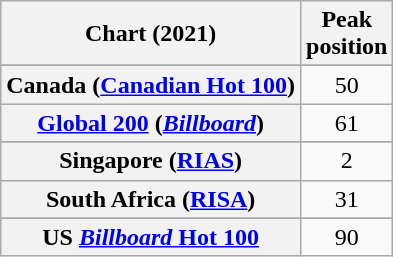<table class="wikitable sortable plainrowheaders" style="text-align:center">
<tr>
<th>Chart (2021)</th>
<th>Peak<br>position</th>
</tr>
<tr>
</tr>
<tr>
</tr>
<tr>
<th scope="row">Canada (<a href='#'>Canadian Hot 100</a>)</th>
<td>50</td>
</tr>
<tr>
<th scope="row"><a href='#'>Global 200</a> (<em><a href='#'>Billboard</a></em>)</th>
<td>61</td>
</tr>
<tr>
</tr>
<tr>
</tr>
<tr>
</tr>
<tr>
</tr>
<tr>
<th scope="row">Singapore (<a href='#'>RIAS</a>)</th>
<td>2</td>
</tr>
<tr>
<th scope="row">South Africa (<a href='#'>RISA</a>)</th>
<td>31</td>
</tr>
<tr>
</tr>
<tr>
</tr>
<tr>
</tr>
<tr>
<th scope="row">US <a href='#'><em>Billboard</em> Hot 100</a></th>
<td>90</td>
</tr>
</table>
